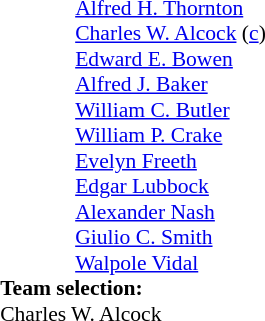<table style="font-size:90%; margin:0.2em auto;" cellspacing="0" cellpadding="0">
<tr>
<th width="25"></th>
<th width="25"></th>
</tr>
<tr>
<td></td>
<td></td>
<td><a href='#'>Alfred H. Thornton</a></td>
</tr>
<tr>
<td></td>
<td></td>
<td><a href='#'>Charles W. Alcock</a> (<a href='#'>c</a>)</td>
</tr>
<tr>
<td></td>
<td></td>
<td><a href='#'>Edward E. Bowen</a></td>
</tr>
<tr>
<td></td>
<td></td>
<td><a href='#'>Alfred J. Baker</a></td>
</tr>
<tr>
<td></td>
<td></td>
<td><a href='#'>William C. Butler</a></td>
</tr>
<tr>
<td></td>
<td></td>
<td><a href='#'>William P. Crake</a></td>
</tr>
<tr>
<td></td>
<td></td>
<td><a href='#'>Evelyn Freeth</a></td>
</tr>
<tr>
<td></td>
<td></td>
<td><a href='#'>Edgar Lubbock</a></td>
</tr>
<tr>
<td></td>
<td></td>
<td><a href='#'>Alexander Nash</a></td>
</tr>
<tr>
<td></td>
<td></td>
<td><a href='#'>Giulio C. Smith</a></td>
</tr>
<tr>
<td></td>
<td></td>
<td><a href='#'>Walpole Vidal</a></td>
</tr>
<tr>
<td colspan=3><strong>Team selection:</strong></td>
</tr>
<tr>
<td colspan="4"> Charles W. Alcock</td>
</tr>
</table>
